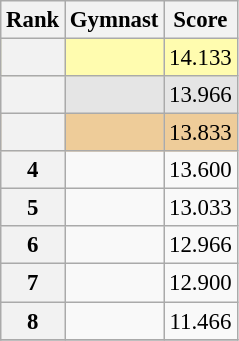<table class="wikitable sortable" style="text-align:center; font-size:95%">
<tr>
<th scope=col>Rank</th>
<th scope=col>Gymnast</th>
<th scope=col>Score</th>
</tr>
<tr bgcolor=fffcaf>
<th scope=row style="text-align:center"></th>
<td align=left></td>
<td>14.133</td>
</tr>
<tr bgcolor=e5e5e5>
<th scope=row style="text-align:center"></th>
<td align=left></td>
<td>13.966</td>
</tr>
<tr bgcolor=eecc99>
<th scope=row style="text-align:center"></th>
<td align=left></td>
<td>13.833</td>
</tr>
<tr>
<th>4</th>
<td align=left></td>
<td>13.600</td>
</tr>
<tr>
<th>5</th>
<td align=left></td>
<td>13.033</td>
</tr>
<tr>
<th>6</th>
<td align=left></td>
<td>12.966</td>
</tr>
<tr>
<th>7</th>
<td align=left></td>
<td>12.900</td>
</tr>
<tr>
<th>8</th>
<td align=left></td>
<td>11.466</td>
</tr>
<tr>
</tr>
</table>
